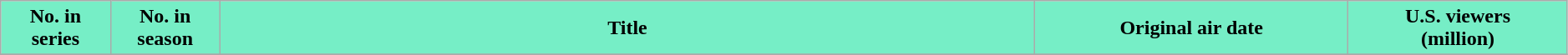<table class="wikitable plainrowheaders" style="width:99%;">
<tr>
<th scope="col" style="background-color: #76EEC6; color: #000000;" width=7%>No. in<br>series</th>
<th scope="col" style="background-color: #76EEC6; color: #000000;" width=7%>No. in<br>season</th>
<th scope="col" style="background-color: #76EEC6; color: #000000;">Title</th>
<th scope="col" style="background-color: #76EEC6; color: #000000;" width=20%>Original air date</th>
<th scope="col" style="background-color: #76EEC6; color: #000000;" width=14%>U.S. viewers<br>(million)</th>
</tr>
<tr>
</tr>
</table>
